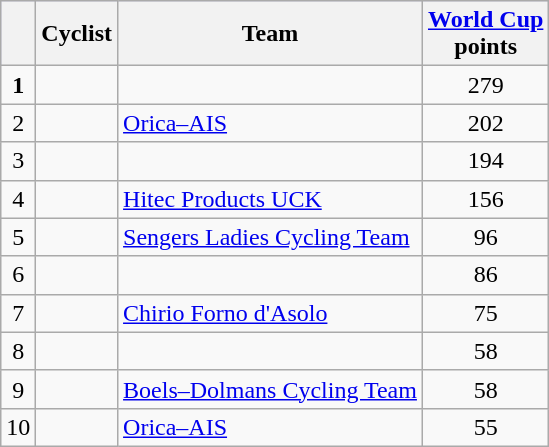<table class="wikitable">
<tr style="background:#ccccff;">
<th></th>
<th>Cyclist</th>
<th>Team</th>
<th><a href='#'>World Cup</a><br>points</th>
</tr>
<tr>
<td align=center><strong>1</strong></td>
<td></td>
<td></td>
<td align=center>279</td>
</tr>
<tr>
<td align=center>2</td>
<td></td>
<td><a href='#'>Orica–AIS</a></td>
<td align=center>202</td>
</tr>
<tr>
<td align=center>3</td>
<td></td>
<td></td>
<td align=center>194</td>
</tr>
<tr>
<td align=center>4</td>
<td></td>
<td><a href='#'>Hitec Products UCK</a></td>
<td align=center>156</td>
</tr>
<tr>
<td align=center>5</td>
<td></td>
<td><a href='#'>Sengers Ladies Cycling Team</a></td>
<td align=center>96</td>
</tr>
<tr>
<td align=center>6</td>
<td></td>
<td></td>
<td align=center>86</td>
</tr>
<tr>
<td align=center>7</td>
<td></td>
<td><a href='#'>Chirio Forno d'Asolo</a></td>
<td align=center>75</td>
</tr>
<tr>
<td align=center>8</td>
<td></td>
<td></td>
<td align=center>58</td>
</tr>
<tr>
<td align=center>9</td>
<td></td>
<td><a href='#'>Boels–Dolmans Cycling Team</a></td>
<td align=center>58</td>
</tr>
<tr>
<td align=center>10</td>
<td></td>
<td><a href='#'>Orica–AIS</a></td>
<td align=center>55</td>
</tr>
</table>
